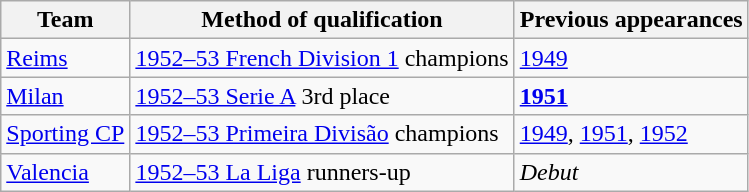<table class="wikitable">
<tr>
<th>Team</th>
<th>Method of qualification</th>
<th>Previous appearances</th>
</tr>
<tr>
<td> <a href='#'>Reims</a></td>
<td><a href='#'>1952–53 French Division 1</a> champions</td>
<td><a href='#'>1949</a></td>
</tr>
<tr>
<td> <a href='#'>Milan</a></td>
<td><a href='#'>1952–53 Serie A</a> 3rd place</td>
<td><strong><a href='#'>1951</a></strong></td>
</tr>
<tr>
<td> <a href='#'>Sporting CP</a></td>
<td><a href='#'>1952–53 Primeira Divisão</a> champions</td>
<td><a href='#'>1949</a>, <a href='#'>1951</a>, <a href='#'>1952</a></td>
</tr>
<tr>
<td> <a href='#'>Valencia</a></td>
<td><a href='#'>1952–53 La Liga</a> runners-up</td>
<td><em>Debut</em></td>
</tr>
</table>
